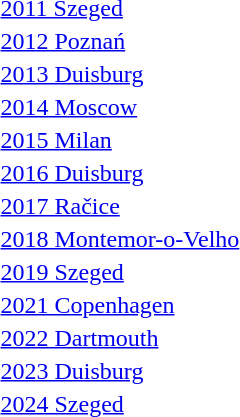<table>
<tr>
<td><a href='#'>2011 Szeged</a></td>
<td></td>
<td></td>
<td></td>
</tr>
<tr>
<td><a href='#'>2012 Poznań</a></td>
<td></td>
<td></td>
<td></td>
</tr>
<tr>
<td><a href='#'>2013 Duisburg</a></td>
<td></td>
<td></td>
<td></td>
</tr>
<tr>
<td><a href='#'>2014 Moscow</a></td>
<td></td>
<td></td>
<td></td>
</tr>
<tr>
<td><a href='#'>2015 Milan</a></td>
<td></td>
<td></td>
<td></td>
</tr>
<tr>
<td><a href='#'>2016 Duisburg</a></td>
<td></td>
<td></td>
<td></td>
</tr>
<tr>
<td><a href='#'>2017 Račice</a></td>
<td></td>
<td></td>
<td></td>
</tr>
<tr>
<td><a href='#'>2018 Montemor-o-Velho</a></td>
<td></td>
<td></td>
<td></td>
</tr>
<tr>
<td><a href='#'>2019 Szeged</a></td>
<td></td>
<td></td>
<td></td>
</tr>
<tr>
<td><a href='#'>2021 Copenhagen</a></td>
<td></td>
<td></td>
<td></td>
</tr>
<tr>
<td><a href='#'>2022 Dartmouth</a></td>
<td></td>
<td></td>
<td></td>
</tr>
<tr>
<td><a href='#'>2023 Duisburg</a></td>
<td></td>
<td></td>
<td></td>
</tr>
<tr>
<td><a href='#'>2024 Szeged</a></td>
<td></td>
<td></td>
<td></td>
</tr>
</table>
